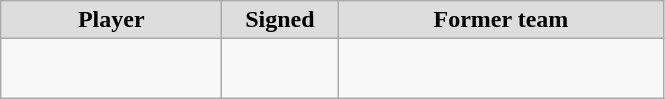<table class="wikitable" style="text-align: center">
<tr align="center" bgcolor="#dddddd">
<td style="width:140px"><strong>Player</strong></td>
<td style="width:70px"><strong>Signed</strong></td>
<td style="width:210px"><strong>Former team</strong></td>
</tr>
<tr style="height:40px">
<td></td>
<td style="font-size: 80%"></td>
<td></td>
</tr>
</table>
